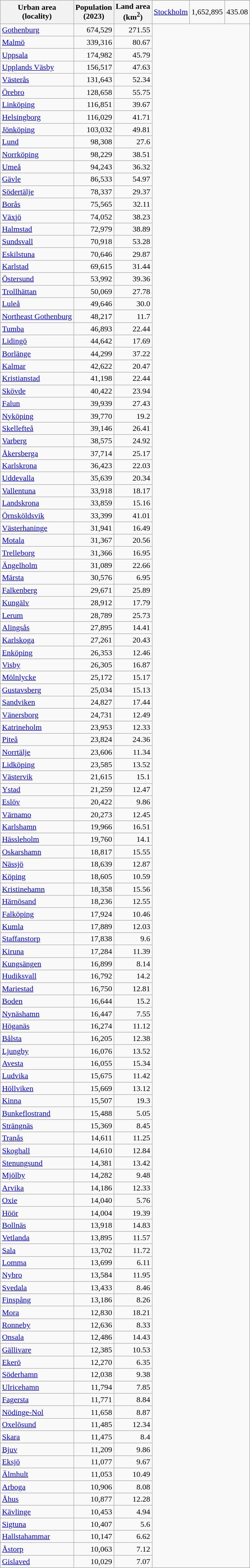<table class="sortable wikitable" style="text-align:right">
<tr>
<th rowspan=2>Urban area <br> (locality)</th>
<th rowspan=2>Population <br> (2023)</th>
<th rowspan=2>Land area<br> (km<sup>2</sup>)</th>
</tr>
<tr>
<td align="left"><a href='#'>Stockholm</a></td>
<td>1,652,895</td>
<td>435.08</td>
</tr>
<tr>
<td align="left"><a href='#'>Gothenburg</a></td>
<td>674,529</td>
<td>271.55</td>
</tr>
<tr>
<td align="left"><a href='#'>Malmö</a></td>
<td>339,316</td>
<td>80.67</td>
</tr>
<tr>
<td align="left"><a href='#'>Uppsala</a></td>
<td>174,982</td>
<td>45.79</td>
</tr>
<tr>
<td align="left"><a href='#'>Upplands Väsby</a></td>
<td>156,517</td>
<td>47.63</td>
</tr>
<tr>
<td align="left"><a href='#'>Västerås</a></td>
<td>131,643</td>
<td>52.34</td>
</tr>
<tr>
<td align="left"><a href='#'>Örebro</a></td>
<td>128,658</td>
<td>55.75</td>
</tr>
<tr>
<td align="left"><a href='#'>Linköping</a></td>
<td>116,851</td>
<td>39.67</td>
</tr>
<tr>
<td align="left"><a href='#'>Helsingborg</a></td>
<td>116,029</td>
<td>41.71</td>
</tr>
<tr>
<td align="left"><a href='#'>Jönköping</a></td>
<td>103,032</td>
<td>49.81</td>
</tr>
<tr>
<td align="left"><a href='#'>Lund</a></td>
<td>98,308</td>
<td>27.6</td>
</tr>
<tr>
<td align="left"><a href='#'>Norrköping</a></td>
<td>98,229</td>
<td>38.51</td>
</tr>
<tr>
<td align="left"><a href='#'>Umeå</a></td>
<td>94,243</td>
<td>36.32</td>
</tr>
<tr>
<td align="left"><a href='#'>Gävle</a></td>
<td>86,533</td>
<td>54.97</td>
</tr>
<tr>
<td align="left"><a href='#'>Södertälje</a></td>
<td>78,337</td>
<td>29.37</td>
</tr>
<tr>
<td align="left"><a href='#'>Borås</a></td>
<td>75,565</td>
<td>32.11</td>
</tr>
<tr>
<td align="left"><a href='#'>Växjö</a></td>
<td>74,052</td>
<td>38.23</td>
</tr>
<tr>
<td align="left"><a href='#'>Halmstad</a></td>
<td>72,979</td>
<td>38.89</td>
</tr>
<tr>
<td align="left"><a href='#'>Sundsvall</a></td>
<td>70,918</td>
<td>53.28</td>
</tr>
<tr>
<td align="left"><a href='#'>Eskilstuna</a></td>
<td>70,646</td>
<td>29.87</td>
</tr>
<tr>
<td align="left"><a href='#'>Karlstad</a></td>
<td>69,615</td>
<td>31.44</td>
</tr>
<tr>
<td align="left"><a href='#'>Östersund</a></td>
<td>53,992</td>
<td>39.36</td>
</tr>
<tr>
<td align="left"><a href='#'>Trollhättan</a></td>
<td>50,069</td>
<td>27.78</td>
</tr>
<tr>
<td align="left"><a href='#'>Luleå</a></td>
<td>49,646</td>
<td>30.0</td>
</tr>
<tr>
<td align="left"><a href='#'>Northeast Gothenburg</a></td>
<td>48,217</td>
<td>11.7</td>
</tr>
<tr>
<td align="left"><a href='#'>Tumba</a></td>
<td>46,893</td>
<td>22.44</td>
</tr>
<tr>
<td align="left"><a href='#'>Lidingö</a></td>
<td>44,642</td>
<td>17.69</td>
</tr>
<tr>
<td align="left"><a href='#'>Borlänge</a></td>
<td>44,299</td>
<td>37.22</td>
</tr>
<tr>
<td align="left"><a href='#'>Kalmar</a></td>
<td>42,622</td>
<td>20.47</td>
</tr>
<tr>
<td align="left"><a href='#'>Kristianstad</a></td>
<td>41,198</td>
<td>22.44</td>
</tr>
<tr>
<td align="left"><a href='#'>Skövde</a></td>
<td>40,422</td>
<td>23.94</td>
</tr>
<tr>
<td align="left"><a href='#'>Falun</a></td>
<td>39,939</td>
<td>27.43</td>
</tr>
<tr>
<td align="left"><a href='#'>Nyköping</a></td>
<td>39,770</td>
<td>19.2</td>
</tr>
<tr>
<td align="left"><a href='#'>Skellefteå</a></td>
<td>39,146</td>
<td>26.41</td>
</tr>
<tr>
<td align="left"><a href='#'>Varberg</a></td>
<td>38,575</td>
<td>24.92</td>
</tr>
<tr>
<td align="left"><a href='#'>Åkersberga</a></td>
<td>37,714</td>
<td>25.17</td>
</tr>
<tr>
<td align="left"><a href='#'>Karlskrona</a></td>
<td>36,423</td>
<td>22.03</td>
</tr>
<tr>
<td align="left"><a href='#'>Uddevalla</a></td>
<td>35,639</td>
<td>20.34</td>
</tr>
<tr>
<td align="left"><a href='#'>Vallentuna</a></td>
<td>33,918</td>
<td>18.17</td>
</tr>
<tr>
<td align="left"><a href='#'>Landskrona</a></td>
<td>33,859</td>
<td>15.16</td>
</tr>
<tr>
<td align="left"><a href='#'>Örnsköldsvik</a></td>
<td>33,399</td>
<td>41.01</td>
</tr>
<tr>
<td align="left"><a href='#'>Västerhaninge</a></td>
<td>31,941</td>
<td>16.49</td>
</tr>
<tr>
<td align="left"><a href='#'>Motala</a></td>
<td>31,367</td>
<td>20.56</td>
</tr>
<tr>
<td align="left"><a href='#'>Trelleborg</a></td>
<td>31,366</td>
<td>16.95</td>
</tr>
<tr>
<td align="left"><a href='#'>Ängelholm</a></td>
<td>31,089</td>
<td>22.66</td>
</tr>
<tr>
<td align="left"><a href='#'>Märsta</a></td>
<td>30,576</td>
<td>6.95</td>
</tr>
<tr>
<td align="left"><a href='#'>Falkenberg</a></td>
<td>29,671</td>
<td>25.89</td>
</tr>
<tr>
<td align="left"><a href='#'>Kungälv</a></td>
<td>28,912</td>
<td>17.79</td>
</tr>
<tr>
<td align="left"><a href='#'>Lerum</a></td>
<td>28,789</td>
<td>25.73</td>
</tr>
<tr>
<td align="left"><a href='#'>Alingsås</a></td>
<td>27,895</td>
<td>14.41</td>
</tr>
<tr>
<td align="left"><a href='#'>Karlskoga</a></td>
<td>27,261</td>
<td>20.43</td>
</tr>
<tr>
<td align="left"><a href='#'>Enköping</a></td>
<td>26,353</td>
<td>12.46</td>
</tr>
<tr>
<td align="left"><a href='#'>Visby</a></td>
<td>26,305</td>
<td>16.87</td>
</tr>
<tr>
<td align="left"><a href='#'>Mölnlycke</a></td>
<td>25,172</td>
<td>15.17</td>
</tr>
<tr>
<td align="left"><a href='#'>Gustavsberg</a></td>
<td>25,034</td>
<td>15.13</td>
</tr>
<tr>
<td align="left"><a href='#'>Sandviken</a></td>
<td>24,827</td>
<td>17.44</td>
</tr>
<tr>
<td align="left"><a href='#'>Vänersborg</a></td>
<td>24,731</td>
<td>12.49</td>
</tr>
<tr>
<td align="left"><a href='#'>Katrineholm</a></td>
<td>23,953</td>
<td>12.33</td>
</tr>
<tr>
<td align="left"><a href='#'>Piteå</a></td>
<td>23,824</td>
<td>24.36</td>
</tr>
<tr>
<td align="left"><a href='#'>Norrtälje</a></td>
<td>23,606</td>
<td>11.34</td>
</tr>
<tr>
<td align="left"><a href='#'>Lidköping</a></td>
<td>23,585</td>
<td>13.52</td>
</tr>
<tr>
<td align="left"><a href='#'>Västervik</a></td>
<td>21,615</td>
<td>15.1</td>
</tr>
<tr>
<td align="left"><a href='#'>Ystad</a></td>
<td>21,259</td>
<td>12.47</td>
</tr>
<tr>
<td align="left"><a href='#'>Eslöv</a></td>
<td>20,422</td>
<td>9.86</td>
</tr>
<tr>
<td align="left"><a href='#'>Värnamo</a></td>
<td>20,273</td>
<td>12.45</td>
</tr>
<tr>
<td align="left"><a href='#'>Karlshamn</a></td>
<td>19,966</td>
<td>16.51</td>
</tr>
<tr>
<td align="left"><a href='#'>Hässleholm</a></td>
<td>19,760</td>
<td>14.1</td>
</tr>
<tr>
<td align="left"><a href='#'>Oskarshamn</a></td>
<td>18,817</td>
<td>15.55</td>
</tr>
<tr>
<td align="left"><a href='#'>Nässjö</a></td>
<td>18,639</td>
<td>12.87</td>
</tr>
<tr>
<td align="left"><a href='#'>Köping</a></td>
<td>18,605</td>
<td>10.59</td>
</tr>
<tr>
<td align="left"><a href='#'>Kristinehamn</a></td>
<td>18,358</td>
<td>15.56</td>
</tr>
<tr>
<td align="left"><a href='#'>Härnösand</a></td>
<td>18,236</td>
<td>12.55</td>
</tr>
<tr>
<td align="left"><a href='#'>Falköping</a></td>
<td>17,924</td>
<td>10.46</td>
</tr>
<tr>
<td align="left"><a href='#'>Kumla</a></td>
<td>17,889</td>
<td>12.03</td>
</tr>
<tr>
<td align="left"><a href='#'>Staffanstorp</a></td>
<td>17,838</td>
<td>9.6</td>
</tr>
<tr>
<td align="left"><a href='#'>Kiruna</a></td>
<td>17,284</td>
<td>11.39</td>
</tr>
<tr>
<td align="left"><a href='#'>Kungsängen</a></td>
<td>16,899</td>
<td>8.14</td>
</tr>
<tr>
<td align="left"><a href='#'>Hudiksvall</a></td>
<td>16,792</td>
<td>14.2</td>
</tr>
<tr>
<td align="left"><a href='#'>Mariestad</a></td>
<td>16,750</td>
<td>12.81</td>
</tr>
<tr>
<td align="left"><a href='#'>Boden</a></td>
<td>16,644</td>
<td>15.2</td>
</tr>
<tr>
<td align="left"><a href='#'>Nynäshamn</a></td>
<td>16,447</td>
<td>7.55</td>
</tr>
<tr>
<td align="left"><a href='#'>Höganäs</a></td>
<td>16,274</td>
<td>11.12</td>
</tr>
<tr>
<td align="left"><a href='#'>Bålsta</a></td>
<td>16,205</td>
<td>12.38</td>
</tr>
<tr>
<td align="left"><a href='#'>Ljungby</a></td>
<td>16,076</td>
<td>13.52</td>
</tr>
<tr>
<td align="left"><a href='#'>Avesta</a></td>
<td>16,055</td>
<td>15.34</td>
</tr>
<tr>
<td align="left"><a href='#'>Ludvika</a></td>
<td>15,675</td>
<td>11.42</td>
</tr>
<tr>
<td align="left"><a href='#'>Höllviken</a></td>
<td>15,669</td>
<td>13.12</td>
</tr>
<tr>
<td align="left"><a href='#'>Kinna</a></td>
<td>15,507</td>
<td>19.3</td>
</tr>
<tr>
<td align="left"><a href='#'>Bunkeflostrand</a></td>
<td>15,488</td>
<td>5.05</td>
</tr>
<tr>
<td align="left"><a href='#'>Strängnäs</a></td>
<td>15,369</td>
<td>8.45</td>
</tr>
<tr>
<td align="left"><a href='#'>Tranås</a></td>
<td>14,611</td>
<td>11.25</td>
</tr>
<tr>
<td align="left"><a href='#'>Skoghall</a></td>
<td>14,610</td>
<td>12.84</td>
</tr>
<tr>
<td align="left"><a href='#'>Stenungsund</a></td>
<td>14,381</td>
<td>13.42</td>
</tr>
<tr>
<td align="left"><a href='#'>Mjölby</a></td>
<td>14,282</td>
<td>9.48</td>
</tr>
<tr>
<td align="left"><a href='#'>Arvika</a></td>
<td>14,186</td>
<td>12.33</td>
</tr>
<tr>
<td align="left"><a href='#'>Oxie</a></td>
<td>14,040</td>
<td>5.76</td>
</tr>
<tr>
<td align="left"><a href='#'>Höör</a></td>
<td>14,004</td>
<td>19.39</td>
</tr>
<tr>
<td align="left"><a href='#'>Bollnäs</a></td>
<td>13,918</td>
<td>14.83</td>
</tr>
<tr>
<td align="left"><a href='#'>Vetlanda</a></td>
<td>13,895</td>
<td>11.57</td>
</tr>
<tr>
<td align="left"><a href='#'>Sala</a></td>
<td>13,702</td>
<td>11.72</td>
</tr>
<tr>
<td align="left"><a href='#'>Lomma</a></td>
<td>13,699</td>
<td>6.11</td>
</tr>
<tr>
<td align="left"><a href='#'>Nybro</a></td>
<td>13,584</td>
<td>11.95</td>
</tr>
<tr>
<td align="left"><a href='#'>Svedala</a></td>
<td>13,433</td>
<td>8.46</td>
</tr>
<tr>
<td align="left"><a href='#'>Finspång</a></td>
<td>13,186</td>
<td>8.26</td>
</tr>
<tr>
<td align="left"><a href='#'>Mora</a></td>
<td>12,830</td>
<td>18.21</td>
</tr>
<tr>
<td align="left"><a href='#'>Ronneby</a></td>
<td>12,636</td>
<td>8.33</td>
</tr>
<tr>
<td align="left"><a href='#'>Onsala</a></td>
<td>12,486</td>
<td>14.43</td>
</tr>
<tr>
<td align="left"><a href='#'>Gällivare</a></td>
<td>12,385</td>
<td>10.53</td>
</tr>
<tr>
<td align="left"><a href='#'>Ekerö</a></td>
<td>12,270</td>
<td>6.35</td>
</tr>
<tr>
<td align="left"><a href='#'>Söderhamn</a></td>
<td>12,038</td>
<td>9.38</td>
</tr>
<tr>
<td align="left"><a href='#'>Ulricehamn</a></td>
<td>11,794</td>
<td>7.85</td>
</tr>
<tr>
<td align="left"><a href='#'>Fagersta</a></td>
<td>11,771</td>
<td>8.84</td>
</tr>
<tr>
<td align="left"><a href='#'>Nödinge-Nol</a></td>
<td>11,658</td>
<td>8.87</td>
</tr>
<tr>
<td align="left"><a href='#'>Oxelösund</a></td>
<td>11,485</td>
<td>12.34</td>
</tr>
<tr>
<td align="left"><a href='#'>Skara</a></td>
<td>11,475</td>
<td>8.4</td>
</tr>
<tr>
<td align="left"><a href='#'>Bjuv</a></td>
<td>11,209</td>
<td>9.86</td>
</tr>
<tr>
<td align="left"><a href='#'>Eksjö</a></td>
<td>11,077</td>
<td>9.67</td>
</tr>
<tr>
<td align="left"><a href='#'>Älmhult</a></td>
<td>11,053</td>
<td>10.49</td>
</tr>
<tr>
<td align="left"><a href='#'>Arboga</a></td>
<td>10,906</td>
<td>8.08</td>
</tr>
<tr>
<td align="left"><a href='#'>Åhus</a></td>
<td>10,877</td>
<td>12.28</td>
</tr>
<tr>
<td align="left"><a href='#'>Kävlinge</a></td>
<td>10,453</td>
<td>4.94</td>
</tr>
<tr>
<td align="left"><a href='#'>Sigtuna</a></td>
<td>10,407</td>
<td>5.6</td>
</tr>
<tr>
<td align="left"><a href='#'>Hallstahammar</a></td>
<td>10,147</td>
<td>6.62</td>
</tr>
<tr>
<td align="left"><a href='#'>Åstorp</a></td>
<td>10,063</td>
<td>7.12</td>
</tr>
<tr>
<td align="left"><a href='#'>Gislaved</a></td>
<td>10,029</td>
<td>7.07</td>
</tr>
</table>
